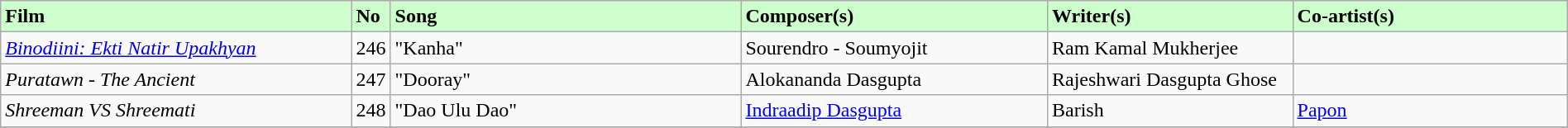<table class="wikitable plainrowheaders" style="width:100%; textcolor:#000">
<tr style="background:#cfc; text-align:"center;">
<td scope="col" style="width:23%;"><strong>Film</strong></td>
<td><strong>No</strong></td>
<td scope="col" style="width:23%;"><strong>Song</strong></td>
<td scope="col" style="width:20%;"><strong>Composer(s)</strong></td>
<td scope="col" style="width:16%;"><strong>Writer(s)</strong></td>
<td scope="col" style="width:18%;"><strong>Co-artist(s)</strong></td>
</tr>
<tr>
<td><em><a href='#'>Binodiini: Ekti Natir Upakhyan</a></em></td>
<td>246</td>
<td>"Kanha"</td>
<td>Sourendro - Soumyojit</td>
<td>Ram Kamal Mukherjee</td>
<td></td>
</tr>
<tr>
<td><em>Puratawn - The Ancient</em></td>
<td>247</td>
<td>"Dooray"</td>
<td>Alokananda Dasgupta</td>
<td>Rajeshwari Dasgupta Ghose</td>
<td></td>
</tr>
<tr>
<td><em>Shreeman VS Shreemati</em></td>
<td>248</td>
<td>"Dao Ulu Dao"</td>
<td><a href='#'>Indraadip Dasgupta</a></td>
<td>Barish</td>
<td><a href='#'>Papon</a></td>
</tr>
<tr>
</tr>
</table>
